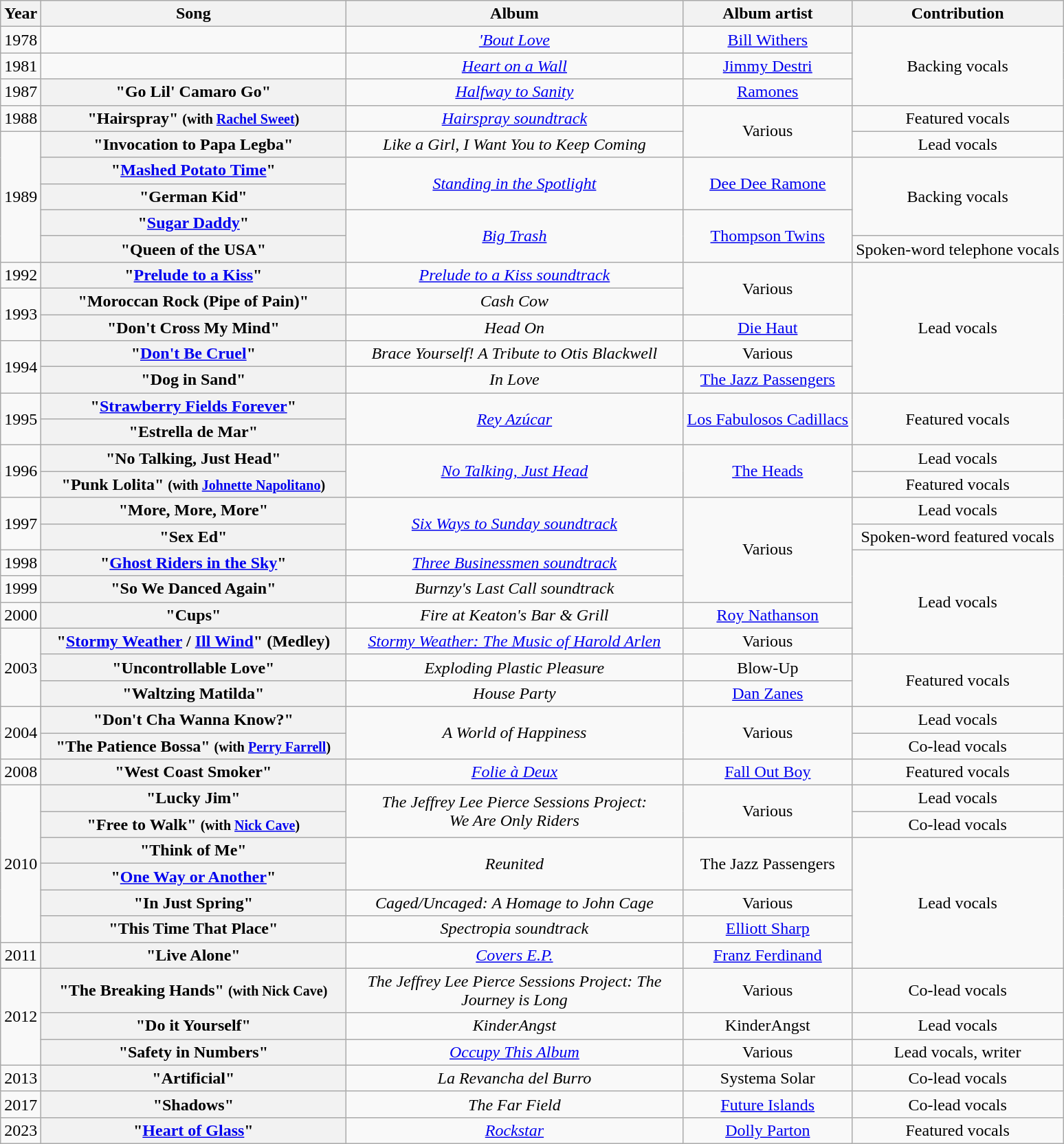<table class="wikitable plainrowheaders" style="text-align:center;">
<tr>
<th>Year</th>
<th style="width:18em;">Song</th>
<th style="width:20em;">Album</th>
<th>Album artist</th>
<th>Contribution</th>
</tr>
<tr>
<td>1978</td>
<td></td>
<td><em><a href='#'>'Bout Love</a></em></td>
<td><a href='#'>Bill Withers</a></td>
<td rowspan="3">Backing vocals</td>
</tr>
<tr>
<td>1981</td>
<td></td>
<td><em><a href='#'>Heart on a Wall</a></em></td>
<td><a href='#'>Jimmy Destri</a></td>
</tr>
<tr>
<td>1987</td>
<th scope="row">"Go Lil' Camaro Go"</th>
<td><em><a href='#'>Halfway to Sanity</a></em></td>
<td><a href='#'>Ramones</a></td>
</tr>
<tr>
<td>1988</td>
<th scope="row">"Hairspray" <small>(with <a href='#'>Rachel Sweet</a>)</small></th>
<td><em><a href='#'>Hairspray soundtrack</a></em></td>
<td rowspan="2">Various</td>
<td>Featured vocals</td>
</tr>
<tr>
<td rowspan="5">1989</td>
<th scope="row">"Invocation to Papa Legba"</th>
<td><em>Like a Girl, I Want You to Keep Coming</em></td>
<td>Lead vocals</td>
</tr>
<tr>
<th scope="row">"<a href='#'>Mashed Potato Time</a>"</th>
<td rowspan="2"><em><a href='#'>Standing in the Spotlight</a></em></td>
<td rowspan="2"><a href='#'>Dee Dee Ramone</a></td>
<td rowspan="3">Backing vocals</td>
</tr>
<tr>
<th scope="row">"German Kid"</th>
</tr>
<tr>
<th scope="row">"<a href='#'>Sugar Daddy</a>"</th>
<td rowspan="2"><em><a href='#'>Big Trash</a></em></td>
<td rowspan="2"><a href='#'>Thompson Twins</a></td>
</tr>
<tr>
<th scope="row">"Queen of the USA"</th>
<td>Spoken-word telephone vocals</td>
</tr>
<tr>
<td>1992</td>
<th scope="row">"<a href='#'>Prelude to a Kiss</a>"</th>
<td><em><a href='#'>Prelude to a Kiss soundtrack</a></em></td>
<td rowspan="2">Various</td>
<td rowspan="5">Lead vocals</td>
</tr>
<tr>
<td rowspan="2">1993</td>
<th scope="row">"Moroccan Rock (Pipe of Pain)"</th>
<td><em>Cash Cow</em></td>
</tr>
<tr>
<th scope="row">"Don't Cross My Mind"</th>
<td><em>Head On</em></td>
<td><a href='#'>Die Haut</a></td>
</tr>
<tr>
<td rowspan="2">1994</td>
<th scope="row">"<a href='#'>Don't Be Cruel</a>"</th>
<td><em>Brace Yourself! A Tribute to Otis Blackwell</em></td>
<td>Various</td>
</tr>
<tr>
<th scope="row">"Dog in Sand"</th>
<td><em>In Love</em></td>
<td><a href='#'>The Jazz Passengers</a></td>
</tr>
<tr>
<td rowspan="2">1995</td>
<th scope="row">"<a href='#'>Strawberry Fields Forever</a>"</th>
<td rowspan="2"><em><a href='#'>Rey Azúcar</a></em></td>
<td rowspan="2"><a href='#'>Los Fabulosos Cadillacs</a></td>
<td rowspan="2">Featured vocals</td>
</tr>
<tr>
<th scope="row">"Estrella de Mar"</th>
</tr>
<tr>
<td rowspan="2">1996</td>
<th scope="row">"No Talking, Just Head"</th>
<td rowspan="2"><em><a href='#'>No Talking, Just Head</a></em></td>
<td rowspan="2"><a href='#'>The Heads</a></td>
<td>Lead vocals</td>
</tr>
<tr>
<th scope="row">"Punk Lolita" <small>(with <a href='#'>Johnette Napolitano</a>)</small></th>
<td>Featured vocals</td>
</tr>
<tr>
<td rowspan="2">1997</td>
<th scope="row">"More, More, More"</th>
<td rowspan="2"><em><a href='#'>Six Ways to Sunday soundtrack</a></em></td>
<td rowspan="4">Various</td>
<td>Lead vocals</td>
</tr>
<tr>
<th scope="row">"Sex Ed"</th>
<td>Spoken-word featured vocals</td>
</tr>
<tr>
<td>1998</td>
<th scope="row">"<a href='#'>Ghost Riders in the Sky</a>"</th>
<td><em><a href='#'>Three Businessmen soundtrack</a></em></td>
<td rowspan="4">Lead vocals</td>
</tr>
<tr>
<td>1999</td>
<th scope="row">"So We Danced Again"</th>
<td><em>Burnzy's Last Call soundtrack</em></td>
</tr>
<tr>
<td>2000</td>
<th scope="row">"Cups"</th>
<td><em>Fire at Keaton's Bar & Grill</em></td>
<td><a href='#'>Roy Nathanson</a></td>
</tr>
<tr>
<td rowspan="3">2003</td>
<th scope="row">"<a href='#'>Stormy Weather</a> / <a href='#'>Ill Wind</a>" (Medley)</th>
<td><em><a href='#'>Stormy Weather: The Music of Harold Arlen</a></em></td>
<td>Various</td>
</tr>
<tr>
<th scope="row">"Uncontrollable Love"</th>
<td><em>Exploding Plastic Pleasure</em></td>
<td>Blow-Up</td>
<td rowspan="2">Featured vocals</td>
</tr>
<tr>
<th scope="row">"Waltzing Matilda"</th>
<td><em>House Party</em></td>
<td><a href='#'>Dan Zanes</a></td>
</tr>
<tr>
<td rowspan="2">2004</td>
<th scope="row">"Don't Cha Wanna Know?"</th>
<td rowspan="2"><em>A World of Happiness</em></td>
<td rowspan="2">Various</td>
<td>Lead vocals</td>
</tr>
<tr>
<th scope="row">"The Patience Bossa" <small>(with <a href='#'>Perry Farrell</a>)</small></th>
<td>Co-lead vocals</td>
</tr>
<tr>
<td>2008</td>
<th scope="row">"West Coast Smoker"</th>
<td><em><a href='#'>Folie à Deux</a></em></td>
<td><a href='#'>Fall Out Boy</a></td>
<td>Featured vocals</td>
</tr>
<tr>
<td rowspan="6">2010</td>
<th scope="row">"Lucky Jim"</th>
<td rowspan="2"><em>The Jeffrey Lee Pierce Sessions Project:<br>We Are Only Riders</em></td>
<td rowspan="2">Various</td>
<td>Lead vocals</td>
</tr>
<tr>
<th scope="row">"Free to Walk" <small>(with <a href='#'>Nick Cave</a>)</small></th>
<td>Co-lead vocals</td>
</tr>
<tr>
<th scope="row">"Think of Me"</th>
<td rowspan="2"><em>Reunited</em></td>
<td rowspan="2">The Jazz Passengers</td>
<td rowspan="5">Lead vocals</td>
</tr>
<tr>
<th scope="row">"<a href='#'>One Way or Another</a>"</th>
</tr>
<tr>
<th scope="row">"In Just Spring"</th>
<td><em>Caged/Uncaged: A Homage to John Cage</em></td>
<td>Various</td>
</tr>
<tr>
<th scope="row">"This Time That Place"</th>
<td><em>Spectropia soundtrack</em></td>
<td><a href='#'>Elliott Sharp</a></td>
</tr>
<tr>
<td>2011</td>
<th scope="row">"Live Alone"</th>
<td><em><a href='#'>Covers E.P.</a></em></td>
<td><a href='#'>Franz Ferdinand</a></td>
</tr>
<tr>
<td rowspan="3">2012</td>
<th scope="row">"The Breaking Hands" <small>(with Nick Cave)</small></th>
<td><em>The Jeffrey Lee Pierce Sessions Project: The Journey is Long</em></td>
<td>Various</td>
<td>Co-lead vocals</td>
</tr>
<tr>
<th scope="row">"Do it Yourself"</th>
<td><em>KinderAngst</em></td>
<td>KinderAngst</td>
<td>Lead vocals</td>
</tr>
<tr>
<th scope="row">"Safety in Numbers"</th>
<td><em><a href='#'>Occupy This Album</a></em></td>
<td>Various</td>
<td>Lead vocals, writer</td>
</tr>
<tr>
<td>2013</td>
<th scope="row">"Artificial" <small></small></th>
<td><em>La Revancha del Burro</em></td>
<td>Systema Solar</td>
<td>Co-lead vocals</td>
</tr>
<tr>
<td>2017</td>
<th scope="row">"Shadows" <small></small></th>
<td><em>The Far Field</em></td>
<td><a href='#'>Future Islands</a></td>
<td>Co-lead vocals</td>
</tr>
<tr>
<td>2023</td>
<th scope="row">"<a href='#'>Heart of Glass</a>"</th>
<td><em><a href='#'>Rockstar</a></em></td>
<td><a href='#'>Dolly Parton</a></td>
<td>Featured vocals</td>
</tr>
</table>
